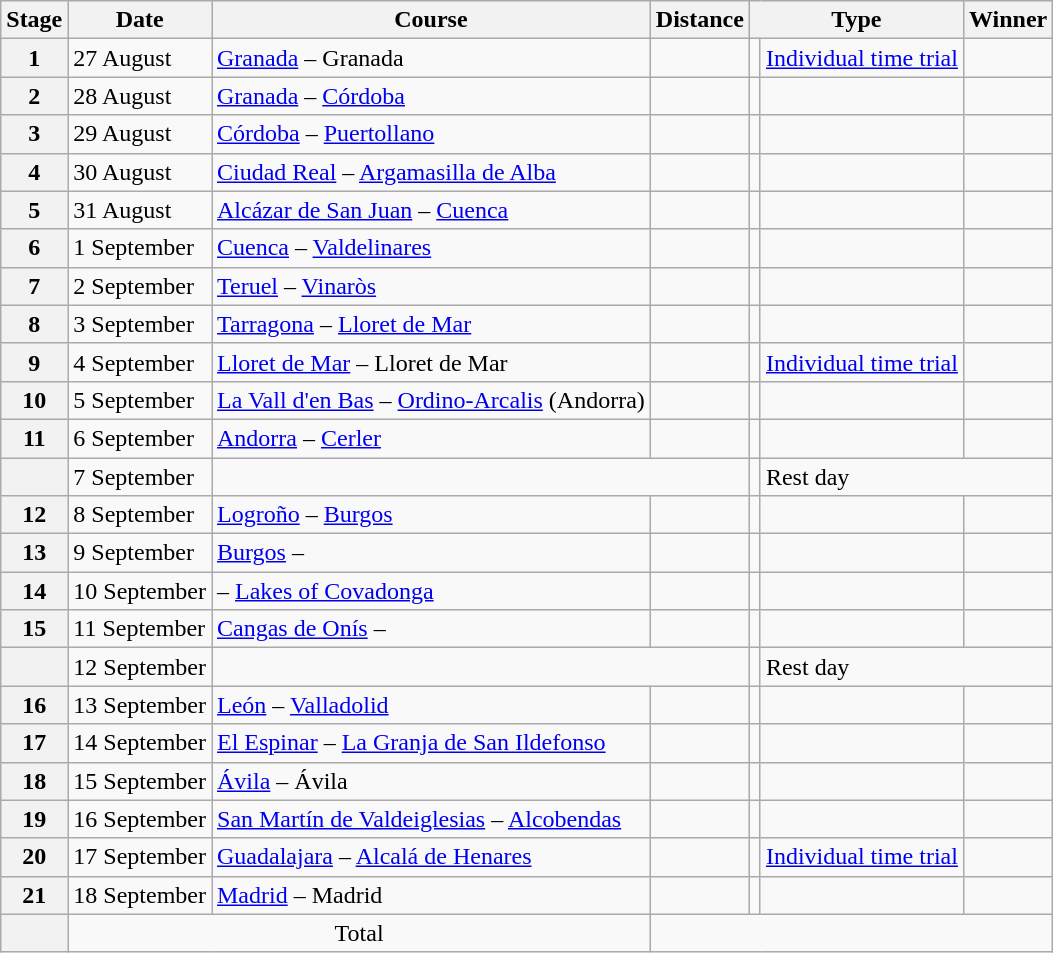<table class="wikitable">
<tr>
<th scope="col">Stage</th>
<th scope="col">Date</th>
<th scope="col">Course</th>
<th scope="col">Distance</th>
<th scope="col" colspan="2">Type</th>
<th scope="col">Winner</th>
</tr>
<tr>
<th scope="row">1</th>
<td>27 August</td>
<td><a href='#'>Granada</a> – Granada</td>
<td style="text-align:center;"></td>
<td></td>
<td><a href='#'>Individual time trial</a></td>
<td></td>
</tr>
<tr>
<th scope="row">2</th>
<td>28 August</td>
<td><a href='#'>Granada</a> – <a href='#'>Córdoba</a></td>
<td style="text-align:center;"></td>
<td></td>
<td></td>
<td><s></s></td>
</tr>
<tr>
<th scope="row">3</th>
<td>29 August</td>
<td><a href='#'>Córdoba</a> – <a href='#'>Puertollano</a></td>
<td style="text-align:center;"></td>
<td></td>
<td></td>
<td></td>
</tr>
<tr>
<th scope="row">4</th>
<td>30 August</td>
<td><a href='#'>Ciudad Real</a> – <a href='#'>Argamasilla de Alba</a></td>
<td style="text-align:center;"></td>
<td></td>
<td></td>
<td></td>
</tr>
<tr>
<th scope="row">5</th>
<td>31 August</td>
<td><a href='#'>Alcázar de San Juan</a> – <a href='#'>Cuenca</a></td>
<td style="text-align:center;"></td>
<td></td>
<td></td>
<td></td>
</tr>
<tr>
<th scope="row">6</th>
<td>1 September</td>
<td><a href='#'>Cuenca</a> – <a href='#'>Valdelinares</a></td>
<td style="text-align:center;"></td>
<td></td>
<td></td>
<td></td>
</tr>
<tr>
<th scope="row">7</th>
<td>2 September</td>
<td><a href='#'>Teruel</a> – <a href='#'>Vinaròs</a></td>
<td style="text-align:center;"></td>
<td></td>
<td></td>
<td></td>
</tr>
<tr>
<th scope="row">8</th>
<td>3 September</td>
<td><a href='#'>Tarragona</a> – <a href='#'>Lloret de Mar</a></td>
<td style="text-align:center;"></td>
<td></td>
<td></td>
<td></td>
</tr>
<tr>
<th scope="row">9</th>
<td>4 September</td>
<td><a href='#'>Lloret de Mar</a> – Lloret de Mar</td>
<td style="text-align:center;"></td>
<td></td>
<td><a href='#'>Individual time trial</a></td>
<td></td>
</tr>
<tr>
<th scope="row">10</th>
<td>5 September</td>
<td><a href='#'>La Vall d'en Bas</a> – <a href='#'>Ordino-Arcalis</a> (Andorra)</td>
<td style="text-align:center;"></td>
<td></td>
<td></td>
<td></td>
</tr>
<tr>
<th scope="row">11</th>
<td>6 September</td>
<td><a href='#'>Andorra</a> – <a href='#'>Cerler</a></td>
<td style="text-align:center;"></td>
<td></td>
<td></td>
<td></td>
</tr>
<tr>
<th scope="row"></th>
<td>7 September</td>
<td colspan="2"></td>
<td></td>
<td colspan="3">Rest day</td>
</tr>
<tr>
<th scope="row">12</th>
<td>8 September</td>
<td><a href='#'>Logroño</a> – <a href='#'>Burgos</a></td>
<td style="text-align:center;"></td>
<td></td>
<td></td>
<td></td>
</tr>
<tr>
<th scope="row">13</th>
<td>9 September</td>
<td><a href='#'>Burgos</a> – </td>
<td style="text-align:center;"></td>
<td></td>
<td></td>
<td></td>
</tr>
<tr>
<th scope="row">14</th>
<td>10 September</td>
<td> – <a href='#'>Lakes of Covadonga</a></td>
<td style="text-align:center;"></td>
<td></td>
<td></td>
<td></td>
</tr>
<tr>
<th scope="row">15</th>
<td>11 September</td>
<td><a href='#'>Cangas de Onís</a> – </td>
<td style="text-align:center;"></td>
<td></td>
<td></td>
<td></td>
</tr>
<tr>
<th scope="row"></th>
<td>12 September</td>
<td colspan="2"></td>
<td></td>
<td colspan="3">Rest day</td>
</tr>
<tr>
<th scope="row">16</th>
<td>13 September</td>
<td><a href='#'>León</a> – <a href='#'>Valladolid</a></td>
<td style="text-align:center;"></td>
<td></td>
<td></td>
<td></td>
</tr>
<tr>
<th scope="row">17</th>
<td>14 September</td>
<td><a href='#'>El Espinar</a> – <a href='#'>La Granja de San Ildefonso</a></td>
<td style="text-align:center;"></td>
<td></td>
<td></td>
<td></td>
</tr>
<tr>
<th scope="row">18</th>
<td>15 September</td>
<td><a href='#'>Ávila</a> – Ávila</td>
<td style="text-align:center;"></td>
<td></td>
<td></td>
<td></td>
</tr>
<tr>
<th scope="row">19</th>
<td>16 September</td>
<td><a href='#'>San Martín de Valdeiglesias</a> – <a href='#'>Alcobendas</a></td>
<td style="text-align:center;"></td>
<td></td>
<td></td>
<td></td>
</tr>
<tr>
<th scope="row">20</th>
<td>17 September</td>
<td><a href='#'>Guadalajara</a> – <a href='#'>Alcalá de Henares</a></td>
<td style="text-align:center;"></td>
<td></td>
<td><a href='#'>Individual time trial</a></td>
<td></td>
</tr>
<tr>
<th scope="row">21</th>
<td>18 September</td>
<td><a href='#'>Madrid</a> – Madrid</td>
<td style="text-align:center;"></td>
<td></td>
<td></td>
<td></td>
</tr>
<tr>
<th scope="row"></th>
<td colspan="2" style="text-align:center">Total</td>
<td colspan="5" style="text-align:center"></td>
</tr>
</table>
